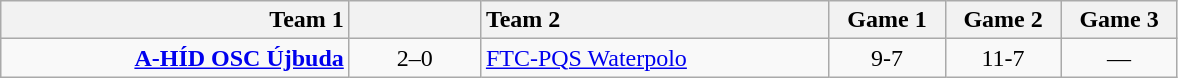<table class=wikitable style="text-align:center">
<tr>
<th style="width:225px; text-align:right;">Team 1</th>
<th style="width:80px;"></th>
<th style="width:225px; text-align:left;">Team 2</th>
<th style="width:70px;">Game 1</th>
<th style="width:70px;">Game 2</th>
<th style="width:70px;">Game 3</th>
</tr>
<tr>
<td align=right> <strong><a href='#'>A-HÍD OSC Újbuda</a></strong></td>
<td>2–0</td>
<td align=left> <a href='#'>FTC-PQS Waterpolo</a></td>
<td>9-7</td>
<td>11-7</td>
<td>—</td>
</tr>
</table>
